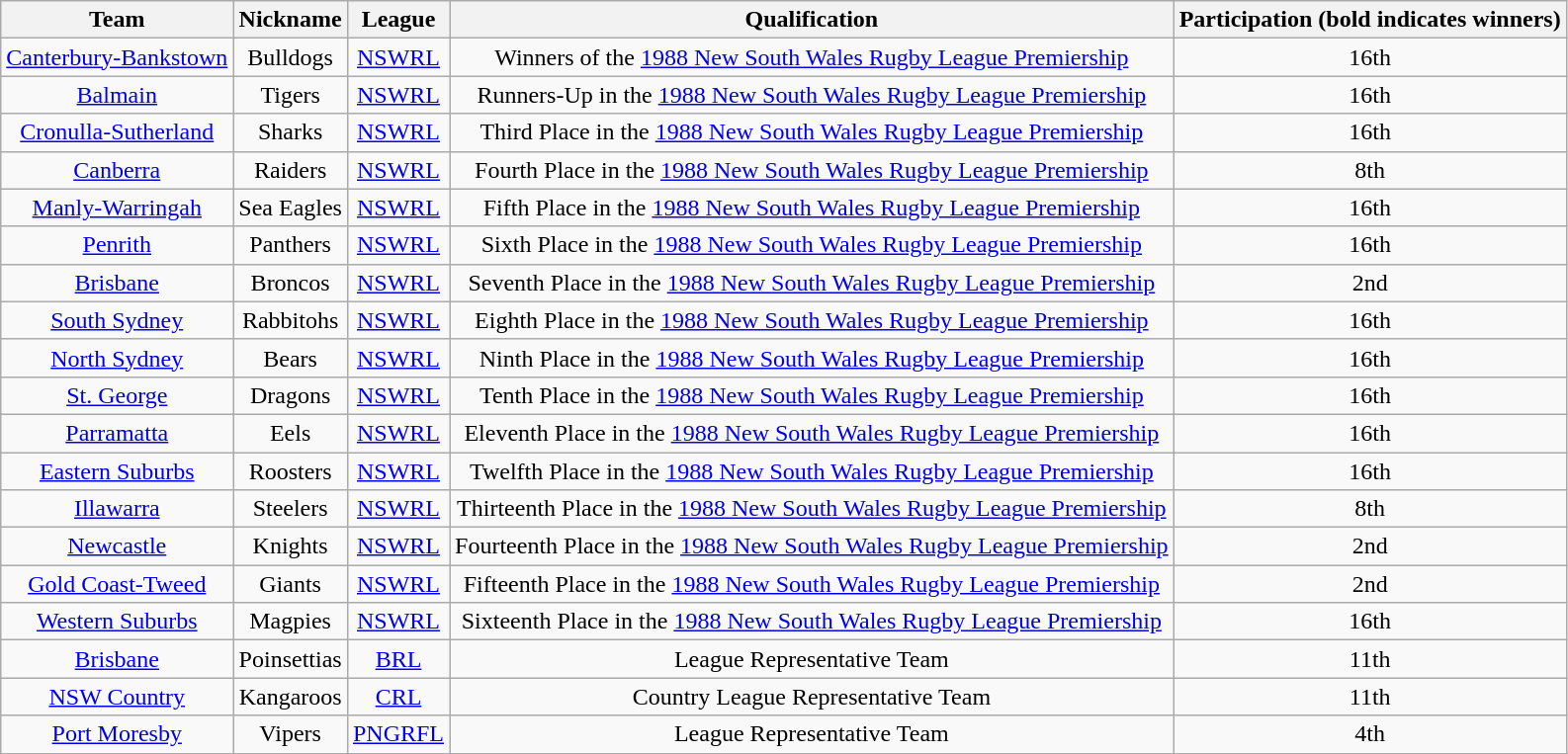<table class="wikitable" style="text-align:center">
<tr>
<th>Team</th>
<th>Nickname</th>
<th>League</th>
<th>Qualification</th>
<th>Participation (bold indicates winners)</th>
</tr>
<tr>
<td><a href='#'>Canterbury-Bankstown</a></td>
<td>Bulldogs</td>
<td><a href='#'>NSWRL</a></td>
<td>Winners of the <a href='#'>1988 New South Wales Rugby League Premiership</a></td>
<td>16th </td>
</tr>
<tr>
<td><a href='#'>Balmain</a></td>
<td>Tigers</td>
<td><a href='#'>NSWRL</a></td>
<td>Runners-Up in the <a href='#'>1988 New South Wales Rugby League Premiership</a></td>
<td>16th </td>
</tr>
<tr>
<td><a href='#'>Cronulla-Sutherland</a></td>
<td>Sharks</td>
<td><a href='#'>NSWRL</a></td>
<td>Third Place in the <a href='#'>1988 New South Wales Rugby League Premiership</a></td>
<td>16th </td>
</tr>
<tr>
<td><a href='#'>Canberra</a></td>
<td>Raiders</td>
<td><a href='#'>NSWRL</a></td>
<td>Fourth Place in the <a href='#'>1988 New South Wales Rugby League Premiership</a></td>
<td>8th </td>
</tr>
<tr>
<td><a href='#'>Manly-Warringah</a></td>
<td>Sea Eagles</td>
<td><a href='#'>NSWRL</a></td>
<td>Fifth Place in the <a href='#'>1988 New South Wales Rugby League Premiership</a></td>
<td>16th </td>
</tr>
<tr>
<td><a href='#'>Penrith</a></td>
<td>Panthers</td>
<td><a href='#'>NSWRL</a></td>
<td>Sixth Place in the <a href='#'>1988 New South Wales Rugby League Premiership</a></td>
<td>16th </td>
</tr>
<tr>
<td><a href='#'>Brisbane</a></td>
<td>Broncos</td>
<td><a href='#'>NSWRL</a></td>
<td>Seventh Place in the <a href='#'>1988 New South Wales Rugby League Premiership</a></td>
<td>2nd </td>
</tr>
<tr>
<td><a href='#'>South Sydney</a></td>
<td>Rabbitohs</td>
<td><a href='#'>NSWRL</a></td>
<td>Eighth Place in the <a href='#'>1988 New South Wales Rugby League Premiership</a></td>
<td>16th </td>
</tr>
<tr>
<td><a href='#'>North Sydney</a></td>
<td>Bears</td>
<td><a href='#'>NSWRL</a></td>
<td>Ninth Place in the <a href='#'>1988 New South Wales Rugby League Premiership</a></td>
<td>16th </td>
</tr>
<tr>
<td><a href='#'>St. George</a></td>
<td>Dragons</td>
<td><a href='#'>NSWRL</a></td>
<td>Tenth Place in the <a href='#'>1988 New South Wales Rugby League Premiership</a></td>
<td>16th </td>
</tr>
<tr>
<td><a href='#'>Parramatta</a></td>
<td>Eels</td>
<td><a href='#'>NSWRL</a></td>
<td>Eleventh Place in the <a href='#'>1988 New South Wales Rugby League Premiership</a></td>
<td>16th </td>
</tr>
<tr>
<td><a href='#'>Eastern Suburbs</a></td>
<td>Roosters</td>
<td><a href='#'>NSWRL</a></td>
<td>Twelfth Place in the <a href='#'>1988 New South Wales Rugby League Premiership</a></td>
<td>16th </td>
</tr>
<tr>
<td><a href='#'>Illawarra</a></td>
<td>Steelers</td>
<td><a href='#'>NSWRL</a></td>
<td>Thirteenth Place in the <a href='#'>1988 New South Wales Rugby League Premiership</a></td>
<td>8th </td>
</tr>
<tr>
<td><a href='#'>Newcastle</a></td>
<td>Knights</td>
<td><a href='#'>NSWRL</a></td>
<td>Fourteenth Place in the <a href='#'>1988 New South Wales Rugby League Premiership</a></td>
<td>2nd </td>
</tr>
<tr>
<td><a href='#'>Gold Coast-Tweed</a></td>
<td>Giants</td>
<td><a href='#'>NSWRL</a></td>
<td>Fifteenth Place in the <a href='#'>1988 New South Wales Rugby League Premiership</a></td>
<td>2nd </td>
</tr>
<tr>
<td><a href='#'>Western Suburbs</a></td>
<td>Magpies</td>
<td><a href='#'>NSWRL</a></td>
<td>Sixteenth Place in the <a href='#'>1988 New South Wales Rugby League Premiership</a></td>
<td>16th </td>
</tr>
<tr>
<td><a href='#'>Brisbane</a></td>
<td>Poinsettias</td>
<td><a href='#'>BRL</a></td>
<td>League Representative Team</td>
<td>11th </td>
</tr>
<tr>
<td><a href='#'>NSW Country</a></td>
<td>Kangaroos</td>
<td><a href='#'>CRL</a></td>
<td>Country League Representative Team</td>
<td>11th </td>
</tr>
<tr>
<td><a href='#'>Port Moresby</a></td>
<td>Vipers</td>
<td><a href='#'>PNGRFL</a></td>
<td>League Representative Team</td>
<td>4th </td>
</tr>
<tr>
</tr>
</table>
